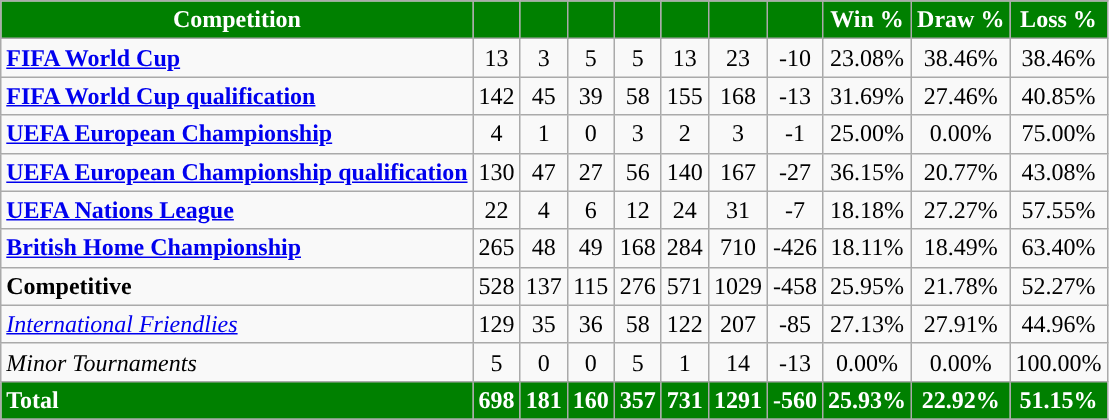<table class="wikitable sortable" style="text-align:center">
<tr>
<th style="background-color:#008000; color:white; ">Competition</th>
<th style="background-color:#008000; color:white; "></th>
<th style="background-color:#008000; color:white; "></th>
<th style="background-color:#008000; color:white; "></th>
<th style="background-color:#008000; color:white; "></th>
<th style="background-color:#008000; color:white; "></th>
<th style="background-color:#008000; color:white; "></th>
<th style="background-color:#008000; color:white; "></th>
<th style="background-color:#008000; color:white; ">Win %</th>
<th style="background-color:#008000; color:white; ">Draw %</th>
<th style="background-color:#008000; color:white; ">Loss %</th>
</tr>
<tr>
<td style="text-align:left;"><strong><a href='#'>FIFA World Cup</a></strong></td>
<td>13</td>
<td>3</td>
<td>5</td>
<td>5</td>
<td>13</td>
<td>23</td>
<td>-10</td>
<td>23.08%</td>
<td>38.46%</td>
<td>38.46%</td>
</tr>
<tr>
<td style="text-align:left;"><strong><a href='#'>FIFA World Cup qualification</a></strong></td>
<td>142</td>
<td>45</td>
<td>39</td>
<td>58</td>
<td>155</td>
<td>168</td>
<td>-13</td>
<td>31.69%</td>
<td>27.46%</td>
<td>40.85%</td>
</tr>
<tr>
<td style="text-align:left;"><strong><a href='#'>UEFA European Championship</a></strong></td>
<td>4</td>
<td>1</td>
<td>0</td>
<td>3</td>
<td>2</td>
<td>3</td>
<td>-1</td>
<td>25.00%</td>
<td>0.00%</td>
<td>75.00%</td>
</tr>
<tr>
<td style="text-align:left;"><strong><a href='#'>UEFA European Championship qualification</a></strong></td>
<td>130</td>
<td>47</td>
<td>27</td>
<td>56</td>
<td>140</td>
<td>167</td>
<td>-27</td>
<td>36.15%</td>
<td>20.77%</td>
<td>43.08%</td>
</tr>
<tr>
<td style="text-align:left;"><strong><a href='#'>UEFA Nations League</a></strong></td>
<td>22</td>
<td>4</td>
<td>6</td>
<td>12</td>
<td>24</td>
<td>31</td>
<td>-7</td>
<td>18.18%</td>
<td>27.27%</td>
<td>57.55%</td>
</tr>
<tr>
<td style="text-align:left;"><strong><a href='#'>British Home Championship</a></strong></td>
<td>265</td>
<td>48</td>
<td>49</td>
<td>168</td>
<td>284</td>
<td>710</td>
<td>-426</td>
<td>18.11%</td>
<td>18.49%</td>
<td>63.40%</td>
</tr>
<tr>
<td style="text-align:left;"><strong>Competitive</strong></td>
<td>528</td>
<td>137</td>
<td>115</td>
<td>276</td>
<td>571</td>
<td>1029</td>
<td>-458</td>
<td>25.95%</td>
<td>21.78%</td>
<td>52.27%</td>
</tr>
<tr>
<td style="text-align:left;"><em><a href='#'>International Friendlies</a></em></td>
<td>129</td>
<td>35</td>
<td>36</td>
<td>58</td>
<td>122</td>
<td>207</td>
<td>-85</td>
<td>27.13%</td>
<td>27.91%</td>
<td>44.96%</td>
</tr>
<tr>
<td style="text-align:left;"><em>Minor Tournaments</em></td>
<td>5</td>
<td>0</td>
<td>0</td>
<td>5</td>
<td>1</td>
<td>14</td>
<td>-13</td>
<td>0.00%</td>
<td>0.00%</td>
<td>100.00%</td>
</tr>
<tr class="sortbottom">
<th style="background-color:#008000; text-align:left; color:white; "><strong>Total</strong></th>
<th style="background-color:#008000; color:white; "><strong>698</strong></th>
<th style="background-color:#008000; color:white; "><strong>181</strong></th>
<th style="background-color:#008000; color:white; "><strong>160</strong></th>
<th style="background-color:#008000; color:white; "><strong>357</strong></th>
<th style="background-color:#008000; color:white; "><strong>731</strong></th>
<th style="background-color:#008000; color:white; "><strong>1291</strong></th>
<th style="background-color:#008000; color:white; "><strong>-560</strong></th>
<th style="background-color:#008000; color:white; "><strong>25.93%</strong></th>
<th style="background-color:#008000; color:white; "><strong>22.92%</strong></th>
<th style="background-color:#008000; color:white; "><strong>51.15%</strong></th>
</tr>
<tr>
</tr>
</table>
